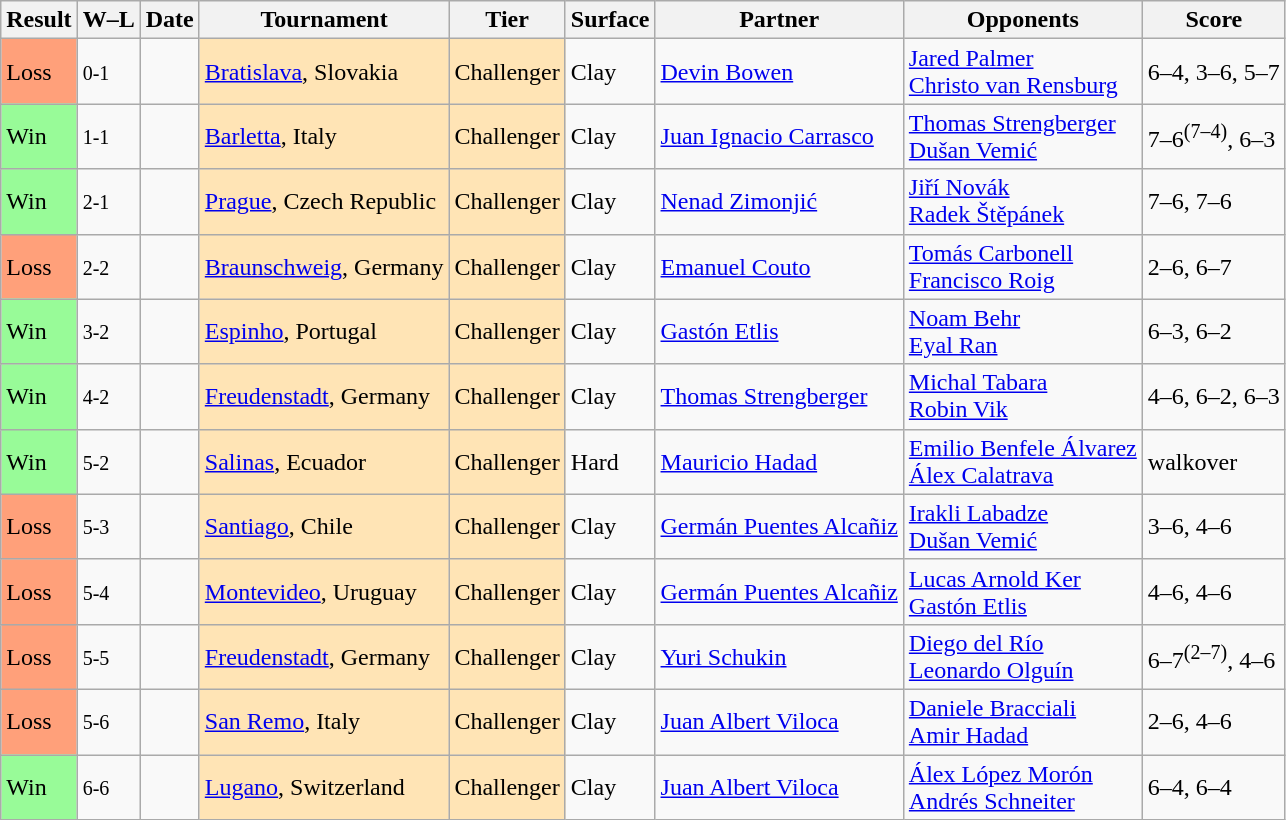<table class="sortable wikitable">
<tr>
<th>Result</th>
<th class="unsortable">W–L</th>
<th>Date</th>
<th>Tournament</th>
<th>Tier</th>
<th>Surface</th>
<th>Partner</th>
<th>Opponents</th>
<th class="unsortable">Score</th>
</tr>
<tr>
<td style="background:#ffa07a;">Loss</td>
<td><small>0-1</small></td>
<td></td>
<td style="background:moccasin;"><a href='#'>Bratislava</a>, Slovakia</td>
<td style="background:moccasin;">Challenger</td>
<td>Clay</td>
<td> <a href='#'>Devin Bowen</a></td>
<td> <a href='#'>Jared Palmer</a> <br>  <a href='#'>Christo van Rensburg</a></td>
<td>6–4, 3–6, 5–7</td>
</tr>
<tr>
<td style="background:#98fb98;">Win</td>
<td><small>1-1</small></td>
<td></td>
<td style="background:moccasin;"><a href='#'>Barletta</a>, Italy</td>
<td style="background:moccasin;">Challenger</td>
<td>Clay</td>
<td> <a href='#'>Juan Ignacio Carrasco</a></td>
<td> <a href='#'>Thomas Strengberger</a> <br>  <a href='#'>Dušan Vemić</a></td>
<td>7–6<sup>(7–4)</sup>, 6–3</td>
</tr>
<tr>
<td style="background:#98fb98;">Win</td>
<td><small>2-1</small></td>
<td></td>
<td style="background:moccasin;"><a href='#'>Prague</a>, Czech Republic</td>
<td style="background:moccasin;">Challenger</td>
<td>Clay</td>
<td> <a href='#'>Nenad Zimonjić</a></td>
<td> <a href='#'>Jiří Novák</a> <br>  <a href='#'>Radek Štěpánek</a></td>
<td>7–6, 7–6</td>
</tr>
<tr>
<td style="background:#ffa07a;">Loss</td>
<td><small>2-2</small></td>
<td></td>
<td style="background:moccasin;"><a href='#'>Braunschweig</a>, Germany</td>
<td style="background:moccasin;">Challenger</td>
<td>Clay</td>
<td> <a href='#'>Emanuel Couto</a></td>
<td> <a href='#'>Tomás Carbonell</a> <br>  <a href='#'>Francisco Roig</a></td>
<td>2–6, 6–7</td>
</tr>
<tr>
<td style="background:#98fb98;">Win</td>
<td><small>3-2</small></td>
<td></td>
<td style="background:moccasin;"><a href='#'>Espinho</a>, Portugal</td>
<td style="background:moccasin;">Challenger</td>
<td>Clay</td>
<td> <a href='#'>Gastón Etlis</a></td>
<td> <a href='#'>Noam Behr</a> <br>  <a href='#'>Eyal Ran</a></td>
<td>6–3, 6–2</td>
</tr>
<tr>
<td style="background:#98fb98;">Win</td>
<td><small>4-2</small></td>
<td></td>
<td style="background:moccasin;"><a href='#'>Freudenstadt</a>, Germany</td>
<td style="background:moccasin;">Challenger</td>
<td>Clay</td>
<td> <a href='#'>Thomas Strengberger</a></td>
<td> <a href='#'>Michal Tabara</a> <br>  <a href='#'>Robin Vik</a></td>
<td>4–6, 6–2, 6–3</td>
</tr>
<tr>
<td style="background:#98fb98;">Win</td>
<td><small>5-2</small></td>
<td></td>
<td style="background:moccasin;"><a href='#'>Salinas</a>, Ecuador</td>
<td style="background:moccasin;">Challenger</td>
<td>Hard</td>
<td> <a href='#'>Mauricio Hadad</a></td>
<td> <a href='#'>Emilio Benfele Álvarez</a> <br>  <a href='#'>Álex Calatrava</a></td>
<td>walkover</td>
</tr>
<tr>
<td style="background:#ffa07a;">Loss</td>
<td><small>5-3</small></td>
<td></td>
<td style="background:moccasin;"><a href='#'>Santiago</a>, Chile</td>
<td style="background:moccasin;">Challenger</td>
<td>Clay</td>
<td> <a href='#'>Germán Puentes Alcañiz</a></td>
<td> <a href='#'>Irakli Labadze</a> <br>  <a href='#'>Dušan Vemić</a></td>
<td>3–6, 4–6</td>
</tr>
<tr>
<td style="background:#ffa07a;">Loss</td>
<td><small>5-4</small></td>
<td></td>
<td style="background:moccasin;"><a href='#'>Montevideo</a>, Uruguay</td>
<td style="background:moccasin;">Challenger</td>
<td>Clay</td>
<td> <a href='#'>Germán Puentes Alcañiz</a></td>
<td> <a href='#'>Lucas Arnold Ker</a> <br>  <a href='#'>Gastón Etlis</a></td>
<td>4–6, 4–6</td>
</tr>
<tr>
<td style="background:#ffa07a;">Loss</td>
<td><small>5-5</small></td>
<td></td>
<td style="background:moccasin;"><a href='#'>Freudenstadt</a>, Germany</td>
<td style="background:moccasin;">Challenger</td>
<td>Clay</td>
<td> <a href='#'>Yuri Schukin</a></td>
<td> <a href='#'>Diego del Río</a> <br>  <a href='#'>Leonardo Olguín</a></td>
<td>6–7<sup>(2–7)</sup>, 4–6</td>
</tr>
<tr>
<td style="background:#ffa07a;">Loss</td>
<td><small>5-6</small></td>
<td></td>
<td style="background:moccasin;"><a href='#'>San Remo</a>, Italy</td>
<td style="background:moccasin;">Challenger</td>
<td>Clay</td>
<td> <a href='#'>Juan Albert Viloca</a></td>
<td> <a href='#'>Daniele Bracciali</a> <br>  <a href='#'>Amir Hadad</a></td>
<td>2–6, 4–6</td>
</tr>
<tr>
<td style="background:#98fb98;">Win</td>
<td><small>6-6</small></td>
<td></td>
<td style="background:moccasin;"><a href='#'>Lugano</a>, Switzerland</td>
<td style="background:moccasin;">Challenger</td>
<td>Clay</td>
<td> <a href='#'>Juan Albert Viloca</a></td>
<td> <a href='#'>Álex López Morón</a> <br>  <a href='#'>Andrés Schneiter</a></td>
<td>6–4, 6–4</td>
</tr>
</table>
